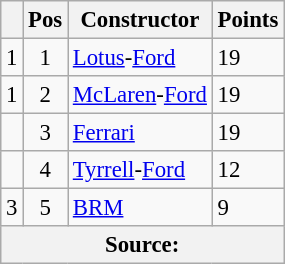<table class="wikitable" style="font-size: 95%;">
<tr>
<th></th>
<th>Pos</th>
<th>Constructor</th>
<th>Points</th>
</tr>
<tr>
<td align="left"> 1</td>
<td align="center">1</td>
<td> <a href='#'>Lotus</a>-<a href='#'>Ford</a></td>
<td align="left">19</td>
</tr>
<tr>
<td align="left"> 1</td>
<td align="center">2</td>
<td> <a href='#'>McLaren</a>-<a href='#'>Ford</a></td>
<td align="left">19</td>
</tr>
<tr>
<td align="left"></td>
<td align="center">3</td>
<td> <a href='#'>Ferrari</a></td>
<td align="left">19</td>
</tr>
<tr>
<td align="left"></td>
<td align="center">4</td>
<td> <a href='#'>Tyrrell</a>-<a href='#'>Ford</a></td>
<td align="left">12</td>
</tr>
<tr>
<td align="left"> 3</td>
<td align="center">5</td>
<td> <a href='#'>BRM</a></td>
<td align="left">9</td>
</tr>
<tr>
<th colspan=4>Source:</th>
</tr>
</table>
